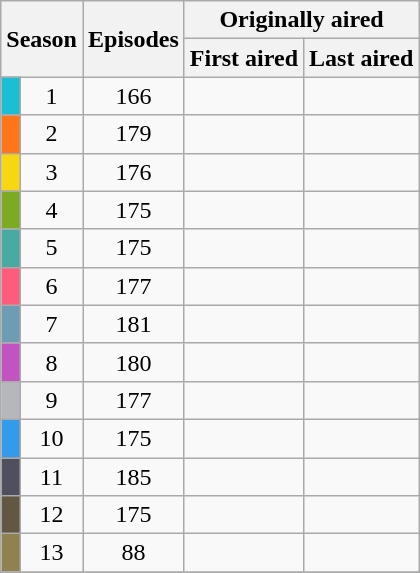<table class="wikitable plainrowheaders" style="text-align:center;">
<tr>
<th colspan="2" rowspan="2">Season</th>
<th rowspan="2">Episodes</th>
<th colspan="2">Originally aired</th>
</tr>
<tr>
<th>First aired</th>
<th>Last aired</th>
</tr>
<tr>
<th style="background:#1BBED3;"></th>
<td>1</td>
<td>166</td>
<td></td>
<td></td>
</tr>
<tr>
<th style="background:#FF7518"></th>
<td>2</td>
<td>179</td>
<td></td>
<td></td>
</tr>
<tr>
<th style="background:#F7D712"></th>
<td>3</td>
<td>176</td>
<td></td>
<td></td>
</tr>
<tr>
<th style="background:#7CAA23"></th>
<td>4</td>
<td>175</td>
<td></td>
<td></td>
</tr>
<tr>
<th style="background:#49A9A3"></th>
<td>5</td>
<td>175</td>
<td></td>
<td></td>
</tr>
<tr>
<th style="background:#FF5C7D"></th>
<td>6</td>
<td>177</td>
<td></td>
<td></td>
</tr>
<tr>
<th style="background:#6D9CB3"></th>
<td>7</td>
<td>181</td>
<td></td>
<td></td>
</tr>
<tr>
<th style="background:#C154C1"></th>
<td>8</td>
<td>180</td>
<td></td>
<td></td>
</tr>
<tr>
<th style="background:#B5B7BC"></th>
<td>9</td>
<td>177</td>
<td></td>
<td></td>
</tr>
<tr>
<th style="background:#339BE9"></th>
<td>10</td>
<td>175</td>
<td></td>
<td></td>
</tr>
<tr>
<th style="background:#4F4F5E"></th>
<td>11</td>
<td>185</td>
<td></td>
<td></td>
</tr>
<tr>
<th style="background:#615743"></th>
<td>12</td>
<td>175</td>
<td></td>
<td></td>
</tr>
<tr>
<th style="background:#8F8150"></th>
<td>13</td>
<td>88</td>
<td></td>
<td></td>
</tr>
<tr>
</tr>
</table>
